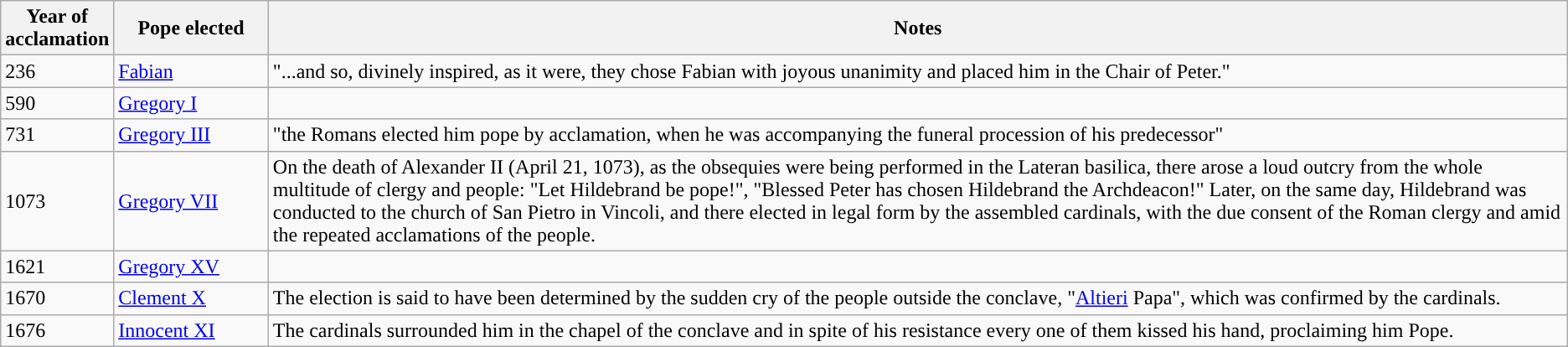<table class=wikitable>
<tr>
<th width=5%>Year of acclamation</th>
<th width=10%>Pope elected</th>
<th width=85%>Notes</th>
</tr>
<tr valign="top">
<td>236</td>
<td><a href='#'>Fabian</a></td>
<td>"...and so, divinely inspired, as it were, they chose Fabian with joyous unanimity and placed him in the Chair of Peter."</td>
</tr>
<tr>
<td>590</td>
<td><a href='#'>Gregory I</a></td>
<td></td>
</tr>
<tr>
<td>731</td>
<td><a href='#'>Gregory III</a></td>
<td>"the Romans elected him pope by acclamation, when he was accompanying the funeral procession of his predecessor"</td>
</tr>
<tr>
<td>1073</td>
<td><a href='#'>Gregory VII</a></td>
<td>On the death of Alexander II (April 21, 1073), as the obsequies were being performed in the Lateran basilica, there arose a loud outcry from the whole multitude of clergy and people: "Let Hildebrand be pope!", "Blessed Peter has chosen Hildebrand the Archdeacon!" Later, on the same day, Hildebrand was conducted to the church of San Pietro in Vincoli, and there elected in legal form by the assembled cardinals, with the due consent of the Roman clergy and amid the repeated acclamations of the people.</td>
</tr>
<tr>
<td>1621</td>
<td><a href='#'>Gregory XV</a></td>
<td></td>
</tr>
<tr>
<td>1670</td>
<td><a href='#'>Clement X</a></td>
<td>The election is said to have been determined by the sudden cry of the people outside the conclave, "<a href='#'>Altieri</a> Papa", which was confirmed by the cardinals.</td>
</tr>
<tr>
<td>1676</td>
<td><a href='#'>Innocent XI</a></td>
<td>The cardinals surrounded him in the chapel of the conclave and in spite of his resistance every one of them kissed his hand, proclaiming him Pope.</td>
</tr>
</table>
